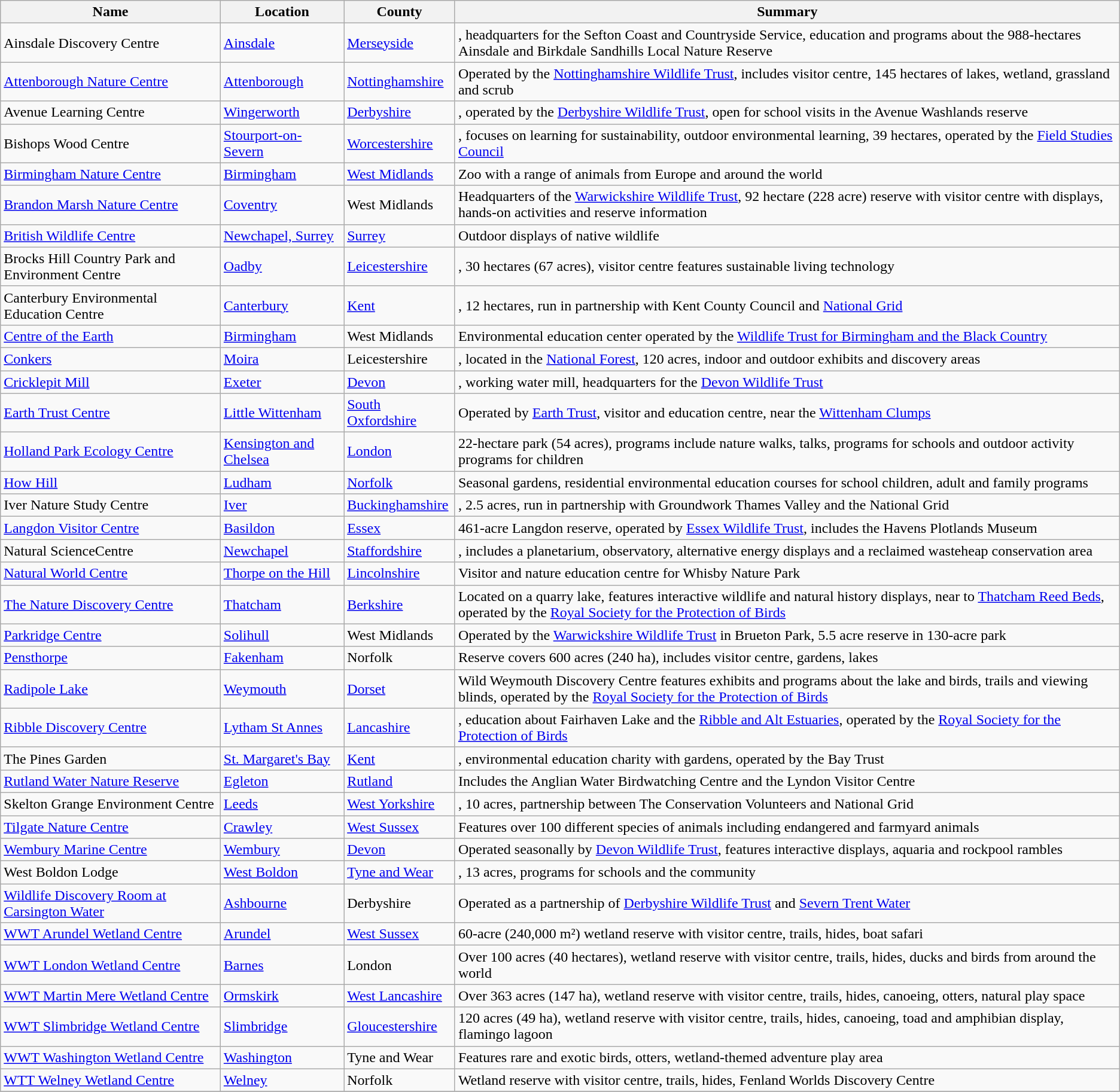<table class="wikitable sortable">
<tr>
<th>Name</th>
<th>Location</th>
<th>County</th>
<th>Summary</th>
</tr>
<tr>
<td>Ainsdale Discovery Centre</td>
<td><a href='#'>Ainsdale</a></td>
<td><a href='#'>Merseyside</a></td>
<td>, headquarters for the Sefton Coast and Countryside Service, education and programs about the 988-hectares Ainsdale and Birkdale Sandhills Local Nature Reserve</td>
</tr>
<tr>
<td><a href='#'>Attenborough Nature Centre</a></td>
<td><a href='#'>Attenborough</a></td>
<td><a href='#'>Nottinghamshire</a></td>
<td>Operated by the <a href='#'>Nottinghamshire Wildlife Trust</a>, includes visitor centre, 145 hectares of lakes, wetland, grassland and scrub</td>
</tr>
<tr>
<td>Avenue Learning Centre</td>
<td><a href='#'>Wingerworth</a></td>
<td><a href='#'>Derbyshire</a></td>
<td>, operated by the <a href='#'>Derbyshire Wildlife Trust</a>, open for school visits in the Avenue Washlands reserve</td>
</tr>
<tr>
<td>Bishops Wood Centre</td>
<td><a href='#'>Stourport-on-Severn</a></td>
<td><a href='#'>Worcestershire</a></td>
<td>, focuses on learning for sustainability, outdoor environmental learning, 39 hectares, operated by the <a href='#'>Field Studies Council</a></td>
</tr>
<tr>
<td><a href='#'>Birmingham Nature Centre</a></td>
<td><a href='#'>Birmingham</a></td>
<td><a href='#'>West Midlands</a></td>
<td>Zoo with a range of animals from Europe and around the world</td>
</tr>
<tr>
<td><a href='#'>Brandon Marsh Nature Centre</a></td>
<td><a href='#'>Coventry</a></td>
<td>West Midlands</td>
<td>Headquarters of the <a href='#'>Warwickshire Wildlife Trust</a>, 92 hectare (228 acre) reserve with visitor centre with displays, hands-on activities and reserve information</td>
</tr>
<tr>
<td><a href='#'>British Wildlife Centre</a></td>
<td><a href='#'>Newchapel, Surrey</a></td>
<td><a href='#'>Surrey</a></td>
<td>Outdoor displays of native wildlife</td>
</tr>
<tr>
<td>Brocks Hill Country Park and Environment Centre</td>
<td><a href='#'>Oadby</a></td>
<td><a href='#'>Leicestershire</a></td>
<td>, 30 hectares (67 acres), visitor centre features sustainable living technology</td>
</tr>
<tr>
<td>Canterbury Environmental Education Centre</td>
<td><a href='#'>Canterbury</a></td>
<td><a href='#'>Kent</a></td>
<td>, 12 hectares, run in partnership with Kent County Council and <a href='#'>National Grid</a></td>
</tr>
<tr>
<td><a href='#'>Centre of the Earth</a></td>
<td><a href='#'>Birmingham</a></td>
<td>West Midlands</td>
<td>Environmental education center operated by the <a href='#'>Wildlife Trust for Birmingham and the Black Country</a></td>
</tr>
<tr>
<td><a href='#'>Conkers</a></td>
<td><a href='#'>Moira</a></td>
<td>Leicestershire</td>
<td>, located in the <a href='#'>National Forest</a>, 120 acres, indoor and outdoor exhibits and discovery areas</td>
</tr>
<tr>
<td><a href='#'>Cricklepit Mill</a></td>
<td><a href='#'>Exeter</a></td>
<td><a href='#'>Devon</a></td>
<td>, working water mill, headquarters for the <a href='#'>Devon Wildlife Trust</a></td>
</tr>
<tr>
<td><a href='#'>Earth Trust Centre</a></td>
<td><a href='#'>Little Wittenham</a></td>
<td><a href='#'>South Oxfordshire</a></td>
<td>Operated by <a href='#'>Earth Trust</a>, visitor and education centre, near the <a href='#'>Wittenham Clumps</a></td>
</tr>
<tr>
<td><a href='#'>Holland Park Ecology Centre</a></td>
<td><a href='#'>Kensington and Chelsea</a></td>
<td><a href='#'>London</a></td>
<td>22-hectare park (54 acres), programs include nature walks, talks, programs for schools and outdoor activity programs for children</td>
</tr>
<tr>
<td><a href='#'>How Hill</a></td>
<td><a href='#'>Ludham</a></td>
<td><a href='#'>Norfolk</a></td>
<td>Seasonal gardens, residential environmental education courses for school children, adult and family programs</td>
</tr>
<tr>
<td>Iver Nature Study Centre</td>
<td><a href='#'>Iver</a></td>
<td><a href='#'>Buckinghamshire</a></td>
<td>, 2.5 acres, run in partnership with Groundwork Thames Valley and the National Grid</td>
</tr>
<tr>
<td><a href='#'>Langdon Visitor Centre</a></td>
<td><a href='#'>Basildon</a></td>
<td><a href='#'>Essex</a></td>
<td>461-acre Langdon reserve, operated by <a href='#'>Essex Wildlife Trust</a>, includes the Havens Plotlands Museum</td>
</tr>
<tr>
<td>Natural ScienceCentre</td>
<td><a href='#'>Newchapel</a></td>
<td><a href='#'>Staffordshire</a></td>
<td>, includes a planetarium, observatory, alternative energy displays and a reclaimed wasteheap conservation area</td>
</tr>
<tr>
<td><a href='#'>Natural World Centre</a></td>
<td><a href='#'>Thorpe on the Hill</a></td>
<td><a href='#'>Lincolnshire</a></td>
<td>Visitor and nature education centre for Whisby Nature Park</td>
</tr>
<tr>
<td><a href='#'>The Nature Discovery Centre</a></td>
<td><a href='#'>Thatcham</a></td>
<td><a href='#'>Berkshire</a></td>
<td>Located on a quarry lake, features interactive wildlife and natural history displays, near to <a href='#'>Thatcham Reed Beds</a>, operated by the <a href='#'>Royal Society for the Protection of Birds</a></td>
</tr>
<tr>
<td><a href='#'>Parkridge Centre</a></td>
<td><a href='#'>Solihull</a></td>
<td>West Midlands</td>
<td>Operated by the <a href='#'>Warwickshire Wildlife Trust</a> in Brueton Park, 5.5 acre reserve in 130-acre park</td>
</tr>
<tr>
<td><a href='#'>Pensthorpe</a></td>
<td><a href='#'>Fakenham</a></td>
<td>Norfolk</td>
<td>Reserve covers 600 acres (240 ha), includes visitor centre, gardens, lakes</td>
</tr>
<tr>
<td><a href='#'>Radipole Lake</a></td>
<td><a href='#'>Weymouth</a></td>
<td><a href='#'>Dorset</a></td>
<td>Wild Weymouth Discovery Centre features exhibits and programs about the lake and birds, trails and viewing blinds, operated by the <a href='#'>Royal Society for the Protection of Birds</a></td>
</tr>
<tr>
<td><a href='#'>Ribble Discovery Centre</a></td>
<td><a href='#'>Lytham St Annes</a></td>
<td><a href='#'>Lancashire</a></td>
<td>, education about Fairhaven Lake and the <a href='#'>Ribble and Alt Estuaries</a>, operated by the <a href='#'>Royal Society for the Protection of Birds</a></td>
</tr>
<tr>
<td>The Pines Garden</td>
<td><a href='#'>St. Margaret's Bay</a></td>
<td><a href='#'>Kent</a></td>
<td>, environmental education charity with gardens, operated by the Bay Trust</td>
</tr>
<tr>
<td><a href='#'>Rutland Water Nature Reserve</a></td>
<td><a href='#'>Egleton</a></td>
<td><a href='#'>Rutland</a></td>
<td>Includes the Anglian Water Birdwatching Centre and the Lyndon Visitor Centre</td>
</tr>
<tr>
<td>Skelton Grange Environment Centre</td>
<td><a href='#'>Leeds</a></td>
<td><a href='#'>West Yorkshire</a></td>
<td>, 10 acres, partnership between The Conservation Volunteers and National Grid</td>
</tr>
<tr>
<td><a href='#'>Tilgate Nature Centre</a></td>
<td><a href='#'>Crawley</a></td>
<td><a href='#'>West Sussex</a></td>
<td>Features over 100 different species of animals including endangered and farmyard animals</td>
</tr>
<tr>
<td><a href='#'>Wembury Marine Centre</a></td>
<td><a href='#'>Wembury</a></td>
<td><a href='#'>Devon</a></td>
<td>Operated seasonally by <a href='#'>Devon Wildlife Trust</a>, features interactive displays, aquaria and rockpool rambles</td>
</tr>
<tr>
<td>West Boldon Lodge</td>
<td><a href='#'>West Boldon</a></td>
<td><a href='#'>Tyne and Wear</a></td>
<td>, 13 acres, programs for schools and the community</td>
</tr>
<tr>
<td><a href='#'>Wildlife Discovery Room at Carsington Water</a></td>
<td><a href='#'>Ashbourne</a></td>
<td>Derbyshire</td>
<td>Operated as a partnership of <a href='#'>Derbyshire Wildlife Trust</a> and <a href='#'>Severn Trent Water</a></td>
</tr>
<tr>
<td><a href='#'>WWT Arundel Wetland Centre</a></td>
<td><a href='#'>Arundel</a></td>
<td><a href='#'>West Sussex</a></td>
<td>60-acre (240,000 m²) wetland reserve with visitor centre, trails, hides, boat safari</td>
</tr>
<tr>
<td><a href='#'>WWT London Wetland Centre</a></td>
<td><a href='#'>Barnes</a></td>
<td>London</td>
<td>Over 100 acres (40 hectares), wetland reserve with visitor centre, trails, hides, ducks and birds from around the world</td>
</tr>
<tr>
<td><a href='#'>WWT Martin Mere Wetland Centre</a></td>
<td><a href='#'>Ormskirk</a></td>
<td><a href='#'>West Lancashire</a></td>
<td>Over 363 acres (147 ha), wetland reserve with visitor centre, trails, hides, canoeing, otters, natural play space</td>
</tr>
<tr>
<td><a href='#'>WWT Slimbridge Wetland Centre</a></td>
<td><a href='#'>Slimbridge</a></td>
<td><a href='#'>Gloucestershire</a></td>
<td>120 acres (49 ha), wetland reserve with visitor centre, trails, hides, canoeing, toad and amphibian display, flamingo lagoon</td>
</tr>
<tr>
<td><a href='#'>WWT Washington Wetland Centre</a></td>
<td><a href='#'>Washington</a></td>
<td>Tyne and Wear</td>
<td>Features rare and exotic birds, otters, wetland-themed adventure play area</td>
</tr>
<tr>
<td><a href='#'>WTT Welney Wetland Centre</a></td>
<td><a href='#'>Welney</a></td>
<td>Norfolk</td>
<td>Wetland reserve with visitor centre, trails, hides, Fenland Worlds Discovery Centre</td>
</tr>
<tr>
</tr>
</table>
